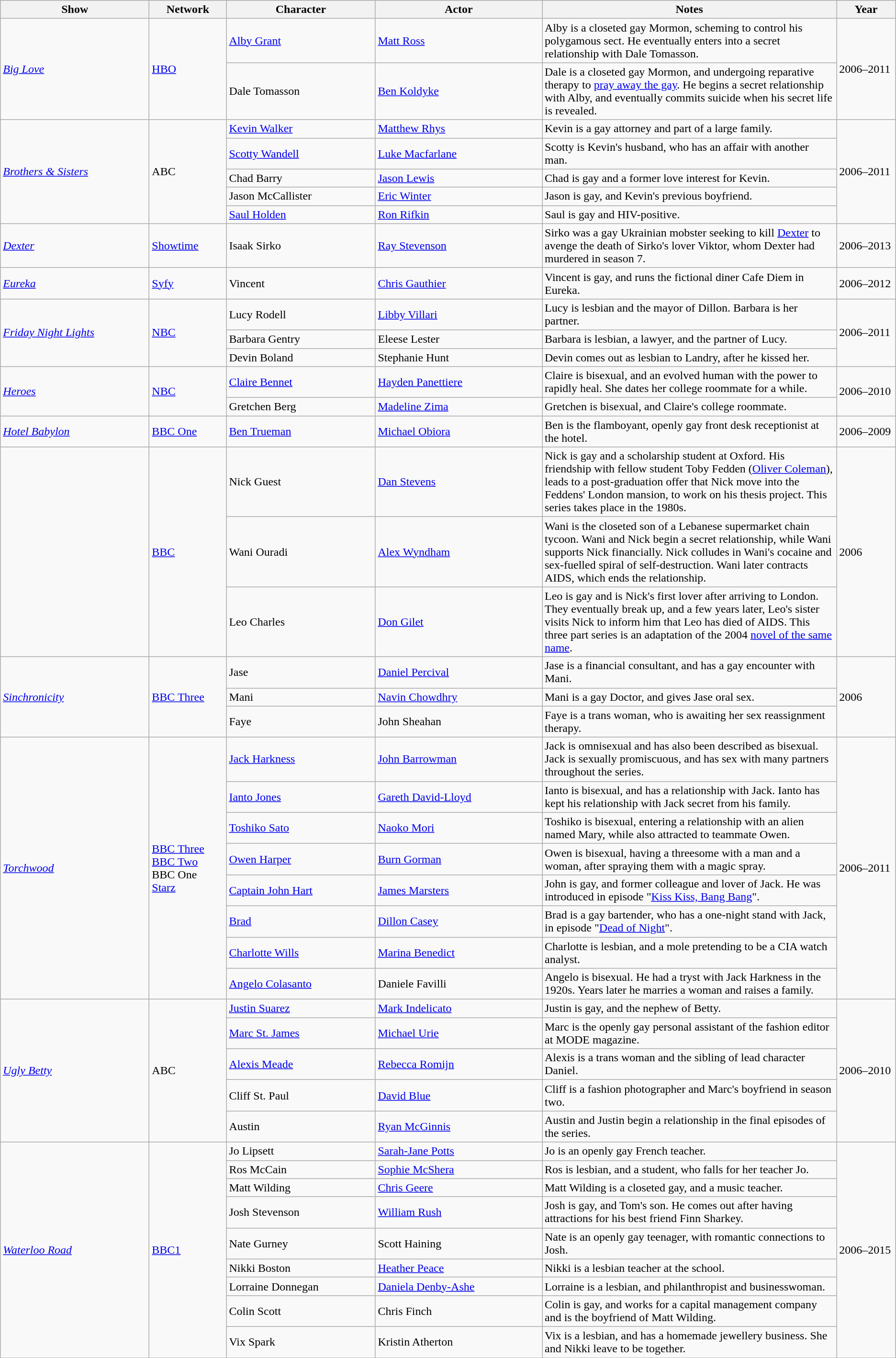<table class="sortable wikitable" style="margins:auto; width=100%;">
<tr>
<th style="width:200px;">Show</th>
<th style="width:100px;">Network</th>
<th style="width:200px;">Character</th>
<th style="width:225px;">Actor</th>
<th>Notes</th>
<th style="width:75px;">Year</th>
</tr>
<tr>
<td rowspan="2"><em><a href='#'>Big Love</a></em></td>
<td rowspan="2"><a href='#'>HBO</a></td>
<td><a href='#'>Alby Grant</a></td>
<td><a href='#'>Matt Ross</a></td>
<td>Alby is a closeted gay Mormon, scheming to control his polygamous sect. He eventually enters into a secret relationship with Dale Tomasson.</td>
<td rowspan="2">2006–2011</td>
</tr>
<tr>
<td>Dale Tomasson</td>
<td><a href='#'>Ben Koldyke</a></td>
<td>Dale is a closeted gay Mormon, and undergoing reparative therapy to <a href='#'>pray away the gay</a>. He begins a secret relationship with Alby, and eventually commits suicide when his secret life is revealed.</td>
</tr>
<tr>
<td rowspan="5"><em><a href='#'>Brothers & Sisters</a></em></td>
<td rowspan="5">ABC</td>
<td><a href='#'>Kevin Walker</a></td>
<td><a href='#'>Matthew Rhys</a></td>
<td>Kevin is a gay attorney and part of a large family.</td>
<td rowspan="5">2006–2011</td>
</tr>
<tr>
<td><a href='#'>Scotty Wandell</a></td>
<td><a href='#'>Luke Macfarlane</a></td>
<td>Scotty is Kevin's husband, who has an affair with another man.</td>
</tr>
<tr>
<td>Chad Barry</td>
<td><a href='#'>Jason Lewis</a></td>
<td>Chad is gay and a former love interest for Kevin.</td>
</tr>
<tr>
<td>Jason McCallister</td>
<td><a href='#'>Eric Winter</a></td>
<td>Jason is gay, and Kevin's previous boyfriend.</td>
</tr>
<tr>
<td><a href='#'>Saul Holden</a></td>
<td><a href='#'>Ron Rifkin</a></td>
<td>Saul is gay and HIV-positive.</td>
</tr>
<tr>
<td><em><a href='#'>Dexter</a></em></td>
<td><a href='#'>Showtime</a></td>
<td>Isaak Sirko</td>
<td><a href='#'>Ray Stevenson</a></td>
<td>Sirko was a gay Ukrainian mobster seeking to kill <a href='#'>Dexter</a> to avenge the death of Sirko's lover Viktor, whom Dexter had murdered in season 7.</td>
<td>2006–2013</td>
</tr>
<tr>
<td><em><a href='#'>Eureka</a></em></td>
<td><a href='#'>Syfy</a></td>
<td>Vincent</td>
<td><a href='#'>Chris Gauthier</a></td>
<td>Vincent is gay, and runs the fictional diner Cafe Diem in Eureka.</td>
<td>2006–2012</td>
</tr>
<tr>
<td rowspan="3"><em><a href='#'>Friday Night Lights</a></em></td>
<td rowspan="3"><a href='#'>NBC</a></td>
<td>Lucy Rodell</td>
<td><a href='#'>Libby Villari</a></td>
<td>Lucy is lesbian and the mayor of Dillon. Barbara is her partner.</td>
<td rowspan="3">2006–2011</td>
</tr>
<tr>
<td>Barbara Gentry</td>
<td>Eleese Lester</td>
<td>Barbara is lesbian, a lawyer, and the partner of Lucy.</td>
</tr>
<tr>
<td>Devin Boland</td>
<td>Stephanie Hunt</td>
<td>Devin comes out as lesbian to Landry, after he kissed her.</td>
</tr>
<tr>
<td rowspan="2"><em><a href='#'>Heroes</a></em></td>
<td rowspan="2"><a href='#'>NBC</a></td>
<td><a href='#'>Claire Bennet</a></td>
<td><a href='#'>Hayden Panettiere</a></td>
<td>Claire is bisexual, and an evolved human with the power to rapidly heal. She dates her college roommate for a while.</td>
<td rowspan="2">2006–2010</td>
</tr>
<tr>
<td>Gretchen Berg</td>
<td><a href='#'>Madeline Zima</a></td>
<td>Gretchen is bisexual, and Claire's college roommate.</td>
</tr>
<tr>
<td><em><a href='#'>Hotel Babylon</a></em></td>
<td><a href='#'>BBC One</a></td>
<td><a href='#'>Ben Trueman</a></td>
<td><a href='#'>Michael Obiora</a></td>
<td>Ben is the flamboyant, openly gay front desk receptionist at the hotel.</td>
<td>2006–2009</td>
</tr>
<tr>
<td rowspan="3"><em></em></td>
<td rowspan="3"><a href='#'>BBC</a></td>
<td>Nick Guest</td>
<td><a href='#'>Dan Stevens</a></td>
<td>Nick is gay and a scholarship student at Oxford. His friendship with fellow student Toby Fedden (<a href='#'>Oliver Coleman</a>), leads to a post-graduation offer that Nick move into the Feddens' London mansion, to work on his thesis project. This series takes place in the 1980s.</td>
<td rowspan="3">2006</td>
</tr>
<tr>
<td>Wani Ouradi</td>
<td><a href='#'>Alex Wyndham</a></td>
<td>Wani is the closeted son of a Lebanese supermarket chain tycoon. Wani and Nick begin a secret relationship, while Wani supports Nick financially. Nick colludes in Wani's cocaine and sex-fuelled spiral of self-destruction. Wani later contracts AIDS, which ends the relationship.</td>
</tr>
<tr>
<td>Leo Charles</td>
<td><a href='#'>Don Gilet</a></td>
<td>Leo is gay and is Nick's first lover after arriving to London. They eventually break up, and a few years later, Leo's sister visits Nick to inform him that Leo has died of AIDS. This three part series is an adaptation of the 2004 <a href='#'>novel of the same name</a>.</td>
</tr>
<tr>
<td rowspan="3"><em><a href='#'>Sinchronicity</a></em></td>
<td rowspan="3"><a href='#'>BBC Three</a></td>
<td>Jase</td>
<td><a href='#'>Daniel Percival</a></td>
<td>Jase is a financial consultant, and has a gay encounter with Mani.</td>
<td rowspan="3">2006</td>
</tr>
<tr>
<td>Mani</td>
<td><a href='#'>Navin Chowdhry</a></td>
<td>Mani is a gay Doctor, and gives Jase oral sex.</td>
</tr>
<tr>
<td>Faye</td>
<td>John Sheahan</td>
<td>Faye is a trans woman, who is awaiting her sex reassignment therapy.</td>
</tr>
<tr>
<td rowspan="8"><em><a href='#'>Torchwood</a></em></td>
<td rowspan="8"><a href='#'>BBC Three</a> <br> <a href='#'>BBC Two</a> <br> BBC One <br> <a href='#'>Starz</a></td>
<td><a href='#'>Jack Harkness</a></td>
<td><a href='#'>John Barrowman</a></td>
<td>Jack is omnisexual and has also been described as bisexual. Jack is sexually promiscuous, and has sex with many partners throughout the series.</td>
<td rowspan="8">2006–2011</td>
</tr>
<tr>
<td><a href='#'>Ianto Jones</a></td>
<td><a href='#'>Gareth David-Lloyd</a></td>
<td>Ianto is bisexual, and has a relationship with Jack. Ianto has kept his relationship with Jack secret from his family.</td>
</tr>
<tr>
<td><a href='#'>Toshiko Sato</a></td>
<td><a href='#'>Naoko Mori</a></td>
<td>Toshiko is bisexual, entering a relationship with an alien named Mary, while also attracted to teammate Owen.</td>
</tr>
<tr>
<td><a href='#'>Owen Harper</a></td>
<td><a href='#'>Burn Gorman</a></td>
<td>Owen is bisexual, having a threesome with a man and a woman, after spraying them with a magic spray.</td>
</tr>
<tr>
<td><a href='#'>Captain John Hart</a></td>
<td><a href='#'>James Marsters</a></td>
<td>John is gay, and former colleague and lover of Jack. He was introduced in episode "<a href='#'>Kiss Kiss, Bang Bang</a>".</td>
</tr>
<tr>
<td><a href='#'>Brad</a></td>
<td><a href='#'>Dillon Casey</a></td>
<td>Brad is a gay bartender, who has a one-night stand with Jack, in episode "<a href='#'>Dead of Night</a>".</td>
</tr>
<tr>
<td><a href='#'>Charlotte Wills</a></td>
<td><a href='#'>Marina Benedict</a></td>
<td>Charlotte is lesbian, and a mole pretending to be a CIA watch analyst.</td>
</tr>
<tr>
<td><a href='#'>Angelo Colasanto</a></td>
<td>Daniele Favilli</td>
<td>Angelo is bisexual. He had a tryst with Jack Harkness in the 1920s. Years later he marries a woman and raises a family.</td>
</tr>
<tr>
<td rowspan="5"><em><a href='#'>Ugly Betty</a></em></td>
<td rowspan="5">ABC</td>
<td><a href='#'>Justin Suarez</a></td>
<td><a href='#'>Mark Indelicato</a></td>
<td>Justin is gay, and the nephew of Betty.</td>
<td rowspan="5">2006–2010</td>
</tr>
<tr>
<td><a href='#'>Marc St. James</a></td>
<td><a href='#'>Michael Urie</a></td>
<td>Marc is the openly gay personal assistant of the fashion editor at MODE magazine.</td>
</tr>
<tr>
<td><a href='#'>Alexis Meade</a></td>
<td><a href='#'>Rebecca Romijn</a></td>
<td>Alexis is a trans woman and the sibling of lead character Daniel.</td>
</tr>
<tr>
<td>Cliff St. Paul</td>
<td><a href='#'>David Blue</a></td>
<td>Cliff is a fashion photographer and Marc's boyfriend in season two.</td>
</tr>
<tr>
<td>Austin</td>
<td><a href='#'>Ryan McGinnis</a></td>
<td>Austin and Justin begin a relationship in the final episodes of the series.</td>
</tr>
<tr>
<td rowspan="9"><em><a href='#'>Waterloo Road</a></em></td>
<td rowspan="9"><a href='#'>BBC1</a></td>
<td>Jo Lipsett</td>
<td><a href='#'>Sarah-Jane Potts</a></td>
<td>Jo is an openly gay French teacher.</td>
<td rowspan="9">2006–2015</td>
</tr>
<tr>
<td>Ros McCain</td>
<td><a href='#'>Sophie McShera</a></td>
<td>Ros is lesbian, and a student, who falls for her teacher Jo.</td>
</tr>
<tr>
<td>Matt Wilding</td>
<td><a href='#'>Chris Geere</a></td>
<td>Matt Wilding is a closeted gay, and a music teacher.</td>
</tr>
<tr>
<td>Josh Stevenson</td>
<td><a href='#'>William Rush</a></td>
<td>Josh is gay, and Tom's son. He comes out after having attractions for his best friend Finn Sharkey.</td>
</tr>
<tr>
<td>Nate Gurney</td>
<td>Scott Haining</td>
<td>Nate is an openly gay teenager, with romantic connections to Josh.</td>
</tr>
<tr>
<td>Nikki Boston</td>
<td><a href='#'>Heather Peace</a></td>
<td>Nikki is a lesbian teacher at the school.</td>
</tr>
<tr>
<td>Lorraine Donnegan</td>
<td><a href='#'>Daniela Denby-Ashe</a></td>
<td>Lorraine is a lesbian, and philanthropist and businesswoman.</td>
</tr>
<tr>
<td>Colin Scott</td>
<td>Chris Finch</td>
<td>Colin is gay, and works for a capital management company and is the boyfriend of Matt Wilding.</td>
</tr>
<tr>
<td>Vix Spark</td>
<td>Kristin Atherton</td>
<td>Vix is a lesbian, and has a homemade jewellery business. She and Nikki leave to be together.</td>
</tr>
<tr>
</tr>
</table>
